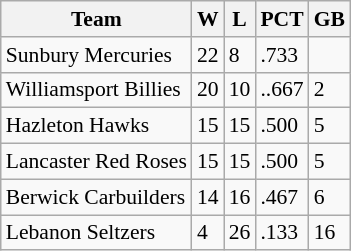<table class="wikitable" style="font-size:90%">
<tr>
<th>Team</th>
<th>W</th>
<th>L</th>
<th>PCT</th>
<th>GB</th>
</tr>
<tr>
<td>Sunbury Mercuries</td>
<td>22</td>
<td>8</td>
<td>.733</td>
<td></td>
</tr>
<tr>
<td>Williamsport Billies</td>
<td>20</td>
<td>10</td>
<td>..667</td>
<td>2</td>
</tr>
<tr>
<td>Hazleton Hawks</td>
<td>15</td>
<td>15</td>
<td>.500</td>
<td>5</td>
</tr>
<tr>
<td>Lancaster Red Roses</td>
<td>15</td>
<td>15</td>
<td>.500</td>
<td>5</td>
</tr>
<tr>
<td>Berwick Carbuilders</td>
<td>14</td>
<td>16</td>
<td>.467</td>
<td>6</td>
</tr>
<tr>
<td>Lebanon Seltzers</td>
<td>4</td>
<td>26</td>
<td>.133</td>
<td>16</td>
</tr>
</table>
